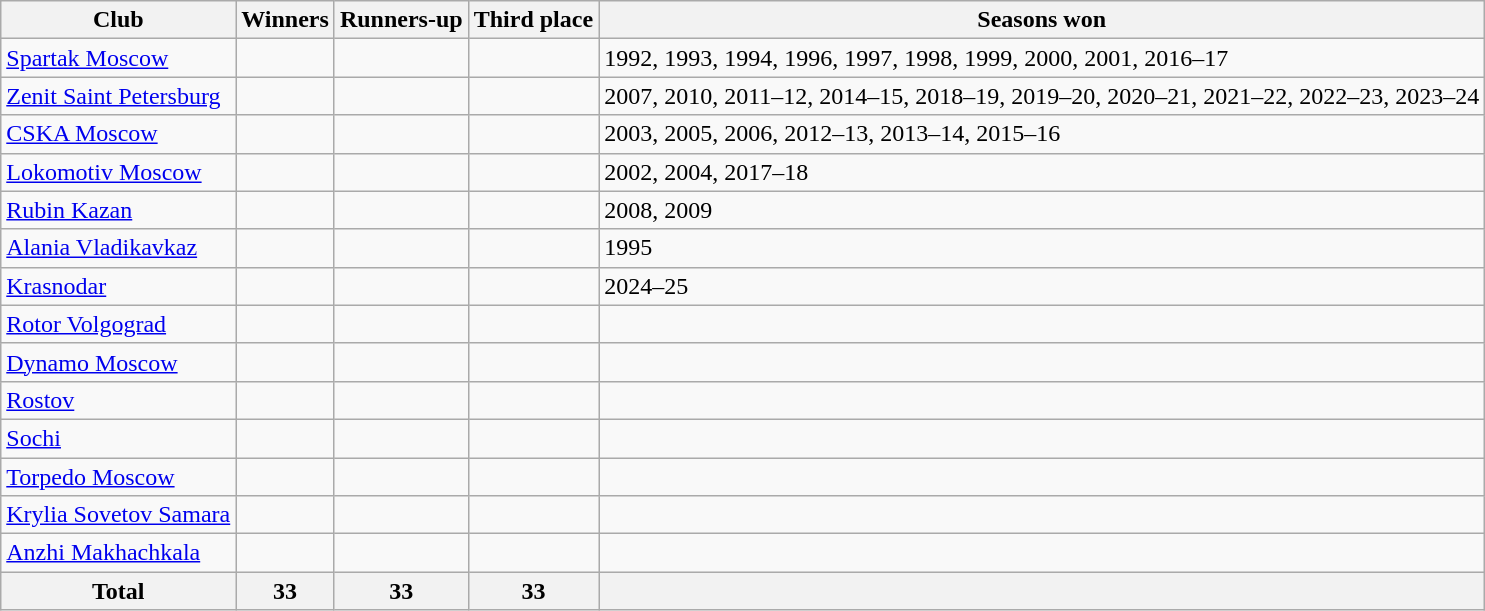<table class="wikitable">
<tr>
<th>Club</th>
<th>Winners</th>
<th>Runners-up</th>
<th>Third place</th>
<th>Seasons won</th>
</tr>
<tr>
<td><a href='#'>Spartak Moscow</a></td>
<td></td>
<td></td>
<td></td>
<td>1992, 1993, 1994, 1996, 1997, 1998, 1999, 2000, 2001, 2016–17</td>
</tr>
<tr>
<td><a href='#'>Zenit Saint Petersburg</a></td>
<td></td>
<td></td>
<td></td>
<td>2007, 2010, 2011–12, 2014–15, 2018–19, 2019–20, 2020–21, 2021–22, 2022–23, 2023–24</td>
</tr>
<tr>
<td><a href='#'>CSKA Moscow</a></td>
<td></td>
<td></td>
<td></td>
<td>2003, 2005, 2006, 2012–13, 2013–14, 2015–16</td>
</tr>
<tr>
<td><a href='#'>Lokomotiv Moscow</a></td>
<td></td>
<td></td>
<td></td>
<td>2002, 2004, 2017–18</td>
</tr>
<tr>
<td><a href='#'>Rubin Kazan</a></td>
<td></td>
<td></td>
<td></td>
<td>2008, 2009</td>
</tr>
<tr>
<td><a href='#'>Alania Vladikavkaz</a></td>
<td></td>
<td></td>
<td></td>
<td>1995</td>
</tr>
<tr>
<td><a href='#'>Krasnodar</a></td>
<td></td>
<td></td>
<td></td>
<td>2024–25</td>
</tr>
<tr>
<td><a href='#'>Rotor Volgograd</a></td>
<td></td>
<td></td>
<td></td>
<td></td>
</tr>
<tr>
<td><a href='#'>Dynamo Moscow</a></td>
<td></td>
<td></td>
<td></td>
<td></td>
</tr>
<tr>
<td><a href='#'>Rostov</a></td>
<td></td>
<td></td>
<td></td>
<td></td>
</tr>
<tr>
<td><a href='#'>Sochi</a></td>
<td></td>
<td></td>
<td></td>
<td></td>
</tr>
<tr>
<td><a href='#'>Torpedo Moscow</a></td>
<td></td>
<td></td>
<td></td>
<td></td>
</tr>
<tr>
<td><a href='#'>Krylia Sovetov Samara</a></td>
<td></td>
<td></td>
<td></td>
<td></td>
</tr>
<tr>
<td><a href='#'>Anzhi Makhachkala</a></td>
<td></td>
<td></td>
<td></td>
<td></td>
</tr>
<tr>
<th>Total</th>
<th>33</th>
<th>33</th>
<th>33</th>
<th></th>
</tr>
</table>
